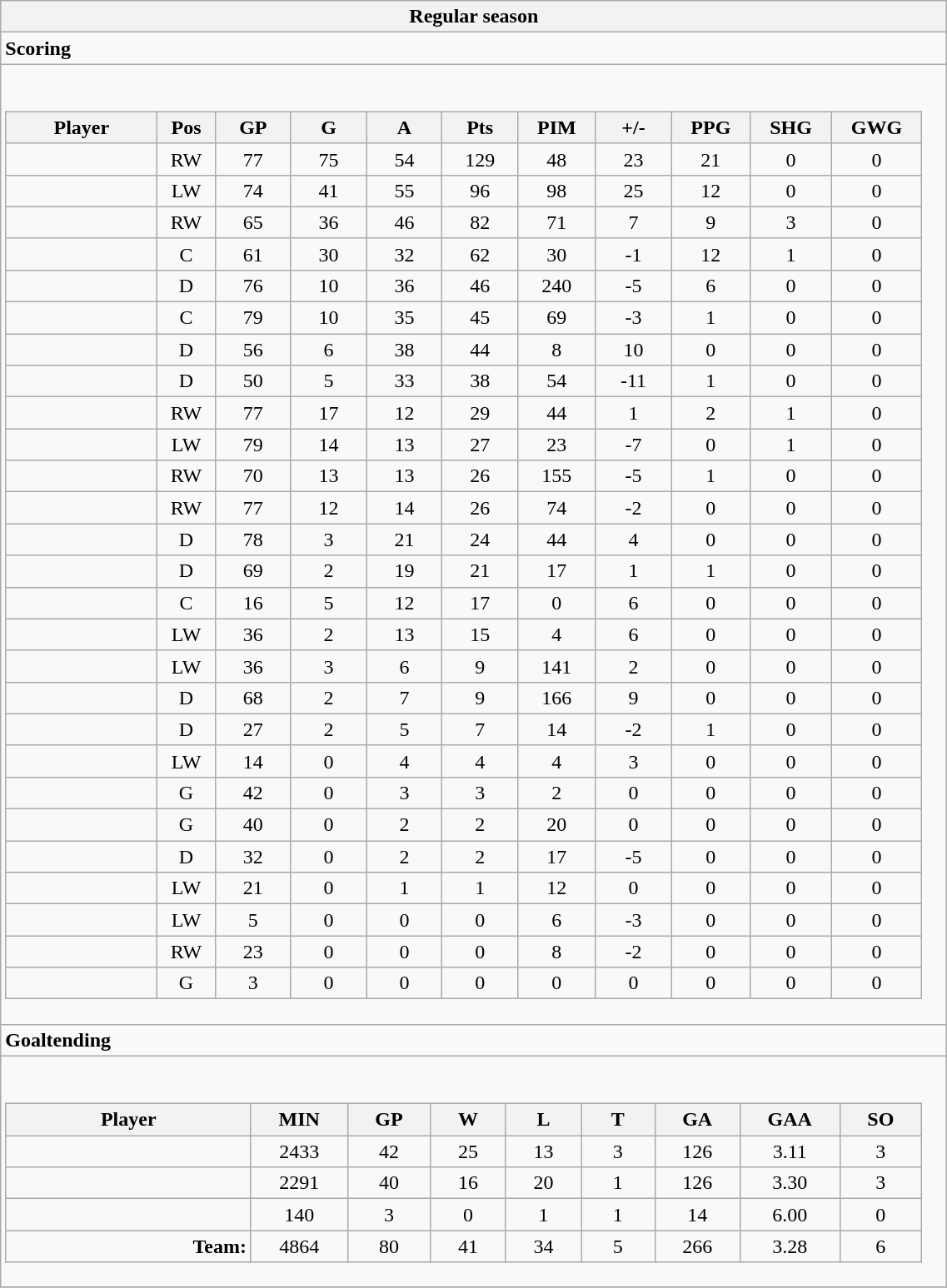<table class="wikitable collapsible" width="60%" border="1">
<tr>
<th>Regular season</th>
</tr>
<tr>
<td class="tocccolors"><strong>Scoring</strong></td>
</tr>
<tr>
<td><br><table class="wikitable sortable">
<tr ALIGN="center">
<th bgcolor="#DDDDFF" width="10%">Player</th>
<th bgcolor="#DDDDFF" width="3%" title="Position">Pos</th>
<th bgcolor="#DDDDFF" width="5%" title="Games played">GP</th>
<th bgcolor="#DDDDFF" width="5%" title="Goals">G</th>
<th bgcolor="#DDDDFF" width="5%" title="Assists">A</th>
<th bgcolor="#DDDDFF" width="5%" title="Points">Pts</th>
<th bgcolor="#DDDDFF" width="5%" title="Penalties in Minutes">PIM</th>
<th bgcolor="#DDDDFF" width="5%" title="Plus/minus">+/-</th>
<th bgcolor="#DDDDFF" width="5%" title="Power play goals">PPG</th>
<th bgcolor="#DDDDFF" width="5%" title="Short-handed goals">SHG</th>
<th bgcolor="#DDDDFF" width="5%" title="Game-winning goals">GWG</th>
</tr>
<tr align="center">
<td align="right"></td>
<td>RW</td>
<td>77</td>
<td>75</td>
<td>54</td>
<td>129</td>
<td>48</td>
<td>23</td>
<td>21</td>
<td>0</td>
<td>0</td>
</tr>
<tr align="center">
<td align="right"></td>
<td>LW</td>
<td>74</td>
<td>41</td>
<td>55</td>
<td>96</td>
<td>98</td>
<td>25</td>
<td>12</td>
<td>0</td>
<td>0</td>
</tr>
<tr align="center">
<td align="right"></td>
<td>RW</td>
<td>65</td>
<td>36</td>
<td>46</td>
<td>82</td>
<td>71</td>
<td>7</td>
<td>9</td>
<td>3</td>
<td>0</td>
</tr>
<tr align="center">
<td align="right"></td>
<td>C</td>
<td>61</td>
<td>30</td>
<td>32</td>
<td>62</td>
<td>30</td>
<td>-1</td>
<td>12</td>
<td>1</td>
<td>0</td>
</tr>
<tr align="center">
<td align="right"></td>
<td>D</td>
<td>76</td>
<td>10</td>
<td>36</td>
<td>46</td>
<td>240</td>
<td>-5</td>
<td>6</td>
<td>0</td>
<td>0</td>
</tr>
<tr align="center">
<td align="right"></td>
<td>C</td>
<td>79</td>
<td>10</td>
<td>35</td>
<td>45</td>
<td>69</td>
<td>-3</td>
<td>1</td>
<td>0</td>
<td>0</td>
</tr>
<tr align="center">
<td align="right"></td>
<td>D</td>
<td>56</td>
<td>6</td>
<td>38</td>
<td>44</td>
<td>8</td>
<td>10</td>
<td>0</td>
<td>0</td>
<td>0</td>
</tr>
<tr align="center">
<td align="right"></td>
<td>D</td>
<td>50</td>
<td>5</td>
<td>33</td>
<td>38</td>
<td>54</td>
<td>-11</td>
<td>1</td>
<td>0</td>
<td>0</td>
</tr>
<tr align="center">
<td align="right"></td>
<td>RW</td>
<td>77</td>
<td>17</td>
<td>12</td>
<td>29</td>
<td>44</td>
<td>1</td>
<td>2</td>
<td>1</td>
<td>0</td>
</tr>
<tr align="center">
<td align="right"></td>
<td>LW</td>
<td>79</td>
<td>14</td>
<td>13</td>
<td>27</td>
<td>23</td>
<td>-7</td>
<td>0</td>
<td>1</td>
<td>0</td>
</tr>
<tr align="center">
<td align="right"></td>
<td>RW</td>
<td>70</td>
<td>13</td>
<td>13</td>
<td>26</td>
<td>155</td>
<td>-5</td>
<td>1</td>
<td>0</td>
<td>0</td>
</tr>
<tr align="center">
<td align="right"></td>
<td>RW</td>
<td>77</td>
<td>12</td>
<td>14</td>
<td>26</td>
<td>74</td>
<td>-2</td>
<td>0</td>
<td>0</td>
<td>0</td>
</tr>
<tr align="center">
<td align="right"></td>
<td>D</td>
<td>78</td>
<td>3</td>
<td>21</td>
<td>24</td>
<td>44</td>
<td>4</td>
<td>0</td>
<td>0</td>
<td>0</td>
</tr>
<tr align="center">
<td align="right"></td>
<td>D</td>
<td>69</td>
<td>2</td>
<td>19</td>
<td>21</td>
<td>17</td>
<td>1</td>
<td>1</td>
<td>0</td>
<td>0</td>
</tr>
<tr align="center">
<td align="right"></td>
<td>C</td>
<td>16</td>
<td>5</td>
<td>12</td>
<td>17</td>
<td>0</td>
<td>6</td>
<td>0</td>
<td>0</td>
<td>0</td>
</tr>
<tr align="center">
<td align="right"></td>
<td>LW</td>
<td>36</td>
<td>2</td>
<td>13</td>
<td>15</td>
<td>4</td>
<td>6</td>
<td>0</td>
<td>0</td>
<td>0</td>
</tr>
<tr align="center">
<td align="right"></td>
<td>LW</td>
<td>36</td>
<td>3</td>
<td>6</td>
<td>9</td>
<td>141</td>
<td>2</td>
<td>0</td>
<td>0</td>
<td>0</td>
</tr>
<tr align="center">
<td align="right"></td>
<td>D</td>
<td>68</td>
<td>2</td>
<td>7</td>
<td>9</td>
<td>166</td>
<td>9</td>
<td>0</td>
<td>0</td>
<td>0</td>
</tr>
<tr align="center">
<td align="right"></td>
<td>D</td>
<td>27</td>
<td>2</td>
<td>5</td>
<td>7</td>
<td>14</td>
<td>-2</td>
<td>1</td>
<td>0</td>
<td>0</td>
</tr>
<tr align="center">
<td align="right"></td>
<td>LW</td>
<td>14</td>
<td>0</td>
<td>4</td>
<td>4</td>
<td>4</td>
<td>3</td>
<td>0</td>
<td>0</td>
<td>0</td>
</tr>
<tr align="center">
<td align="right"></td>
<td>G</td>
<td>42</td>
<td>0</td>
<td>3</td>
<td>3</td>
<td>2</td>
<td>0</td>
<td>0</td>
<td>0</td>
<td>0</td>
</tr>
<tr align="center">
<td align="right"></td>
<td>G</td>
<td>40</td>
<td>0</td>
<td>2</td>
<td>2</td>
<td>20</td>
<td>0</td>
<td>0</td>
<td>0</td>
<td>0</td>
</tr>
<tr align="center">
<td align="right"></td>
<td>D</td>
<td>32</td>
<td>0</td>
<td>2</td>
<td>2</td>
<td>17</td>
<td>-5</td>
<td>0</td>
<td>0</td>
<td>0</td>
</tr>
<tr align="center">
<td align="right"></td>
<td>LW</td>
<td>21</td>
<td>0</td>
<td>1</td>
<td>1</td>
<td>12</td>
<td>0</td>
<td>0</td>
<td>0</td>
<td>0</td>
</tr>
<tr align="center">
<td align="right"></td>
<td>LW</td>
<td>5</td>
<td>0</td>
<td>0</td>
<td>0</td>
<td>6</td>
<td>-3</td>
<td>0</td>
<td>0</td>
<td>0</td>
</tr>
<tr align="center">
<td align="right"></td>
<td>RW</td>
<td>23</td>
<td>0</td>
<td>0</td>
<td>0</td>
<td>8</td>
<td>-2</td>
<td>0</td>
<td>0</td>
<td>0</td>
</tr>
<tr align="center">
<td align="right"></td>
<td>G</td>
<td>3</td>
<td>0</td>
<td>0</td>
<td>0</td>
<td>0</td>
<td>0</td>
<td>0</td>
<td>0</td>
<td>0</td>
</tr>
</table>
</td>
</tr>
<tr>
<td class="toccolors"><strong>Goaltending</strong></td>
</tr>
<tr>
<td><br><table class="wikitable sortable">
<tr>
<th bgcolor="#DDDDFF" width="10%">Player</th>
<th width="3%" bgcolor="#DDDDFF" title="Minutes played">MIN</th>
<th width="3%" bgcolor="#DDDDFF" title="Games played in">GP</th>
<th width="3%" bgcolor="#DDDDFF" title="Wins">W</th>
<th width="3%" bgcolor="#DDDDFF"title="Losses">L</th>
<th width="3%" bgcolor="#DDDDFF" title="Ties">T</th>
<th width="3%" bgcolor="#DDDDFF" title="Goals against">GA</th>
<th width="3%" bgcolor="#DDDDFF" title="Goals against average">GAA</th>
<th width="3%" bgcolor="#DDDDFF"title="Shut-outs">SO</th>
</tr>
<tr align="center">
<td align="right"></td>
<td>2433</td>
<td>42</td>
<td>25</td>
<td>13</td>
<td>3</td>
<td>126</td>
<td>3.11</td>
<td>3</td>
</tr>
<tr align="center">
<td align="right"></td>
<td>2291</td>
<td>40</td>
<td>16</td>
<td>20</td>
<td>1</td>
<td>126</td>
<td>3.30</td>
<td>3</td>
</tr>
<tr align="center">
<td align="right"></td>
<td>140</td>
<td>3</td>
<td>0</td>
<td>1</td>
<td>1</td>
<td>14</td>
<td>6.00</td>
<td>0</td>
</tr>
<tr align="center">
<td align="right"><strong>Team:</strong></td>
<td>4864</td>
<td>80</td>
<td>41</td>
<td>34</td>
<td>5</td>
<td>266</td>
<td>3.28</td>
<td>6</td>
</tr>
</table>
</td>
</tr>
<tr>
</tr>
</table>
